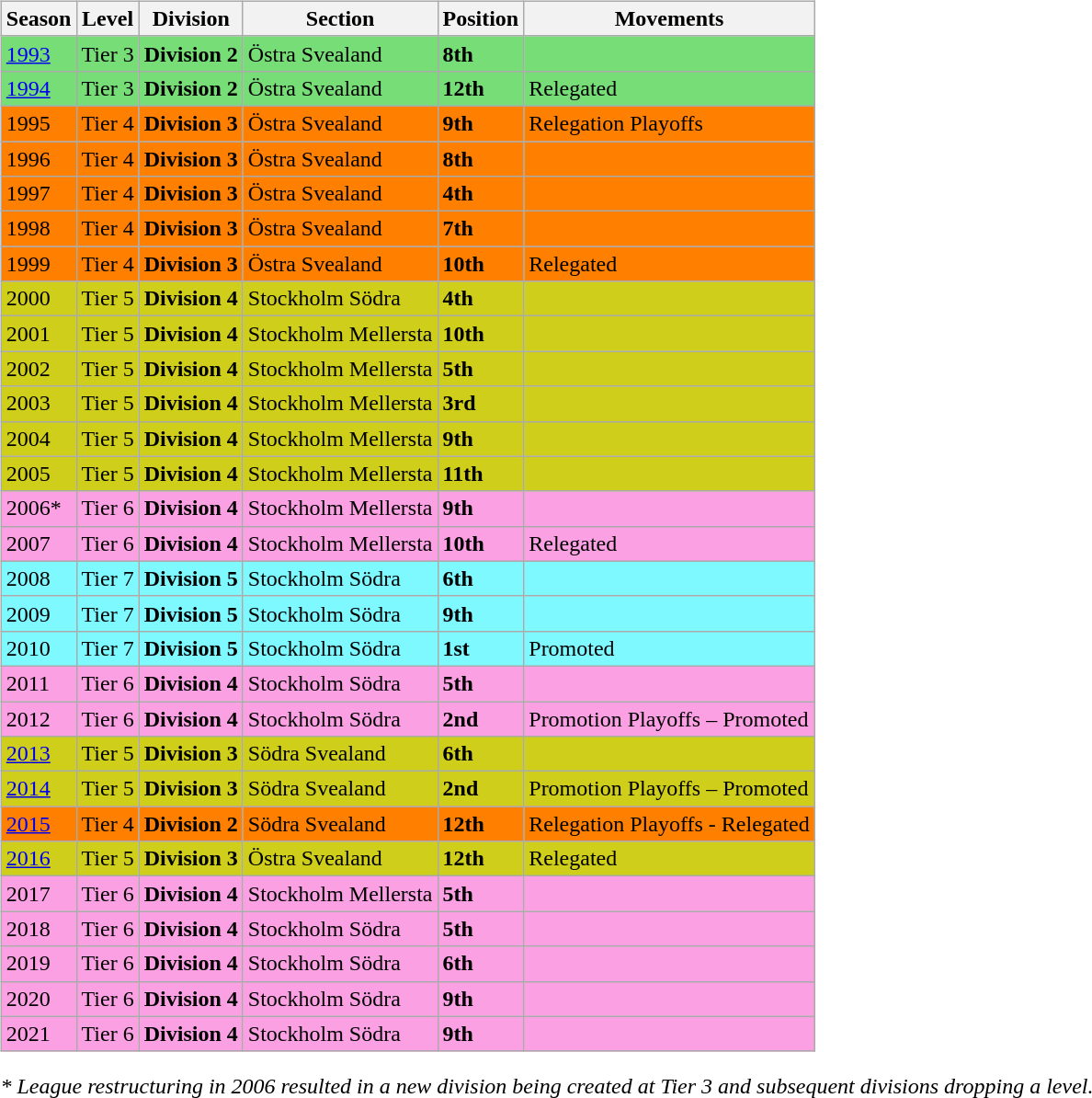<table>
<tr>
<td valign="top" width=0%><br><table class="wikitable">
<tr style="background:#f0f6fa;">
<th><strong>Season</strong></th>
<th><strong>Level</strong></th>
<th><strong>Division</strong></th>
<th><strong>Section</strong></th>
<th><strong>Position</strong></th>
<th><strong>Movements</strong></th>
</tr>
<tr>
<td style="background:#77DD77;"><a href='#'>1993</a></td>
<td style="background:#77DD77;">Tier 3</td>
<td style="background:#77DD77;"><strong>Division 2</strong></td>
<td style="background:#77DD77;">Östra Svealand</td>
<td style="background:#77DD77;"><strong>8th</strong></td>
<td style="background:#77DD77;"></td>
</tr>
<tr>
<td style="background:#77DD77;"><a href='#'>1994</a></td>
<td style="background:#77DD77;">Tier 3</td>
<td style="background:#77DD77;"><strong>Division 2</strong></td>
<td style="background:#77DD77;">Östra Svealand</td>
<td style="background:#77DD77;"><strong>12th</strong></td>
<td style="background:#77DD77;">Relegated</td>
</tr>
<tr>
<td style="background:#FF7F00;">1995</td>
<td style="background:#FF7F00;">Tier 4</td>
<td style="background:#FF7F00;"><strong>Division 3</strong></td>
<td style="background:#FF7F00;">Östra Svealand</td>
<td style="background:#FF7F00;"><strong>9th</strong></td>
<td style="background:#FF7F00;">Relegation Playoffs</td>
</tr>
<tr>
<td style="background:#FF7F00;">1996</td>
<td style="background:#FF7F00;">Tier 4</td>
<td style="background:#FF7F00;"><strong>Division 3</strong></td>
<td style="background:#FF7F00;">Östra Svealand</td>
<td style="background:#FF7F00;"><strong>8th</strong></td>
<td style="background:#FF7F00;"></td>
</tr>
<tr>
<td style="background:#FF7F00;">1997</td>
<td style="background:#FF7F00;">Tier 4</td>
<td style="background:#FF7F00;"><strong>Division 3</strong></td>
<td style="background:#FF7F00;">Östra Svealand</td>
<td style="background:#FF7F00;"><strong>4th</strong></td>
<td style="background:#FF7F00;"></td>
</tr>
<tr>
<td style="background:#FF7F00;">1998</td>
<td style="background:#FF7F00;">Tier 4</td>
<td style="background:#FF7F00;"><strong>Division 3</strong></td>
<td style="background:#FF7F00;">Östra Svealand</td>
<td style="background:#FF7F00;"><strong>7th</strong></td>
<td style="background:#FF7F00;"></td>
</tr>
<tr>
<td style="background:#FF7F00;">1999</td>
<td style="background:#FF7F00;">Tier 4</td>
<td style="background:#FF7F00;"><strong>Division 3</strong></td>
<td style="background:#FF7F00;">Östra Svealand</td>
<td style="background:#FF7F00;"><strong>10th</strong></td>
<td style="background:#FF7F00;">Relegated</td>
</tr>
<tr>
<td style="background:#CECE1B;">2000</td>
<td style="background:#CECE1B;">Tier 5</td>
<td style="background:#CECE1B;"><strong>Division 4</strong></td>
<td style="background:#CECE1B;">Stockholm Södra</td>
<td style="background:#CECE1B;"><strong>4th</strong></td>
<td style="background:#CECE1B;"></td>
</tr>
<tr>
<td style="background:#CECE1B;">2001</td>
<td style="background:#CECE1B;">Tier 5</td>
<td style="background:#CECE1B;"><strong>Division 4</strong></td>
<td style="background:#CECE1B;">Stockholm Mellersta</td>
<td style="background:#CECE1B;"><strong>10th</strong></td>
<td style="background:#CECE1B;"></td>
</tr>
<tr>
<td style="background:#CECE1B;">2002</td>
<td style="background:#CECE1B;">Tier 5</td>
<td style="background:#CECE1B;"><strong>Division 4</strong></td>
<td style="background:#CECE1B;">Stockholm Mellersta</td>
<td style="background:#CECE1B;"><strong>5th</strong></td>
<td style="background:#CECE1B;"></td>
</tr>
<tr>
<td style="background:#CECE1B;">2003</td>
<td style="background:#CECE1B;">Tier 5</td>
<td style="background:#CECE1B;"><strong>Division 4</strong></td>
<td style="background:#CECE1B;">Stockholm Mellersta</td>
<td style="background:#CECE1B;"><strong>3rd</strong></td>
<td style="background:#CECE1B;"></td>
</tr>
<tr>
<td style="background:#CECE1B;">2004</td>
<td style="background:#CECE1B;">Tier 5</td>
<td style="background:#CECE1B;"><strong>Division 4</strong></td>
<td style="background:#CECE1B;">Stockholm Mellersta</td>
<td style="background:#CECE1B;"><strong>9th</strong></td>
<td style="background:#CECE1B;"></td>
</tr>
<tr>
<td style="background:#CECE1B;">2005</td>
<td style="background:#CECE1B;">Tier 5</td>
<td style="background:#CECE1B;"><strong>Division 4</strong></td>
<td style="background:#CECE1B;">Stockholm Mellersta</td>
<td style="background:#CECE1B;"><strong>11th</strong></td>
<td style="background:#CECE1B;"></td>
</tr>
<tr>
<td style="background:#FBA0E3;">2006*</td>
<td style="background:#FBA0E3;">Tier 6</td>
<td style="background:#FBA0E3;"><strong>Division 4</strong></td>
<td style="background:#FBA0E3;">Stockholm Mellersta</td>
<td style="background:#FBA0E3;"><strong>9th</strong></td>
<td style="background:#FBA0E3;"></td>
</tr>
<tr>
<td style="background:#FBA0E3;">2007</td>
<td style="background:#FBA0E3;">Tier 6</td>
<td style="background:#FBA0E3;"><strong>Division 4</strong></td>
<td style="background:#FBA0E3;">Stockholm Mellersta</td>
<td style="background:#FBA0E3;"><strong>10th</strong></td>
<td style="background:#FBA0E3;">Relegated</td>
</tr>
<tr>
<td style="background:#7DF9FF;">2008</td>
<td style="background:#7DF9FF;">Tier 7</td>
<td style="background:#7DF9FF;"><strong>Division 5</strong></td>
<td style="background:#7DF9FF;">Stockholm Södra</td>
<td style="background:#7DF9FF;"><strong>6th</strong></td>
<td style="background:#7DF9FF;"></td>
</tr>
<tr>
<td style="background:#7DF9FF;">2009</td>
<td style="background:#7DF9FF;">Tier 7</td>
<td style="background:#7DF9FF;"><strong>Division 5</strong></td>
<td style="background:#7DF9FF;">Stockholm Södra</td>
<td style="background:#7DF9FF;"><strong>9th</strong></td>
<td style="background:#7DF9FF;"></td>
</tr>
<tr>
<td style="background:#7DF9FF;">2010</td>
<td style="background:#7DF9FF;">Tier 7</td>
<td style="background:#7DF9FF;"><strong>Division 5</strong></td>
<td style="background:#7DF9FF;">Stockholm Södra</td>
<td style="background:#7DF9FF;"><strong>1st</strong></td>
<td style="background:#7DF9FF;">Promoted</td>
</tr>
<tr>
<td style="background:#FBA0E3;">2011</td>
<td style="background:#FBA0E3;">Tier 6</td>
<td style="background:#FBA0E3;"><strong>Division 4</strong></td>
<td style="background:#FBA0E3;">Stockholm Södra</td>
<td style="background:#FBA0E3;"><strong>5th</strong></td>
<td style="background:#FBA0E3;"></td>
</tr>
<tr>
<td style="background:#FBA0E3;">2012</td>
<td style="background:#FBA0E3;">Tier 6</td>
<td style="background:#FBA0E3;"><strong>Division 4</strong></td>
<td style="background:#FBA0E3;">Stockholm Södra</td>
<td style="background:#FBA0E3;"><strong>2nd</strong></td>
<td style="background:#FBA0E3;">Promotion Playoffs – Promoted</td>
</tr>
<tr>
<td style="background:#CECE1B;"><a href='#'>2013</a></td>
<td style="background:#CECE1B;">Tier 5</td>
<td style="background:#CECE1B;"><strong>Division 3</strong></td>
<td style="background:#CECE1B;">Södra Svealand</td>
<td style="background:#CECE1B;"><strong>6th</strong></td>
<td style="background:#CECE1B;"></td>
</tr>
<tr>
<td style="background:#CECE1B;"><a href='#'>2014</a></td>
<td style="background:#CECE1B;">Tier 5</td>
<td style="background:#CECE1B;"><strong>Division 3</strong></td>
<td style="background:#CECE1B;">Södra Svealand</td>
<td style="background:#CECE1B;"><strong>2nd</strong></td>
<td style="background:#CECE1B;">Promotion Playoffs – Promoted</td>
</tr>
<tr>
<td style="background:#FF7F00;"><a href='#'>2015</a></td>
<td style="background:#FF7F00;">Tier 4</td>
<td style="background:#FF7F00;"><strong>Division 2</strong></td>
<td style="background:#FF7F00;">Södra Svealand</td>
<td style="background:#FF7F00;"><strong>12th</strong></td>
<td style="background:#FF7F00;">Relegation Playoffs - Relegated</td>
</tr>
<tr>
<td style="background:#CECE1B;"><a href='#'>2016</a></td>
<td style="background:#CECE1B;">Tier 5</td>
<td style="background:#CECE1B;"><strong>Division 3</strong></td>
<td style="background:#CECE1B;">Östra Svealand</td>
<td style="background:#CECE1B;"><strong>12th</strong></td>
<td style="background:#CECE1B;">Relegated</td>
</tr>
<tr>
<td style="background:#FBA0E3;">2017</td>
<td style="background:#FBA0E3;">Tier 6</td>
<td style="background:#FBA0E3;"><strong>Division 4</strong></td>
<td style="background:#FBA0E3;">Stockholm Mellersta</td>
<td style="background:#FBA0E3;"><strong>5th</strong></td>
<td style="background:#FBA0E3;"></td>
</tr>
<tr>
<td style="background:#FBA0E3;">2018</td>
<td style="background:#FBA0E3;">Tier 6</td>
<td style="background:#FBA0E3;"><strong>Division 4</strong></td>
<td style="background:#FBA0E3;">Stockholm Södra</td>
<td style="background:#FBA0E3;"><strong>5th</strong></td>
<td style="background:#FBA0E3;"></td>
</tr>
<tr>
<td style="background:#FBA0E3;">2019</td>
<td style="background:#FBA0E3;">Tier 6</td>
<td style="background:#FBA0E3;"><strong>Division 4</strong></td>
<td style="background:#FBA0E3;">Stockholm Södra</td>
<td style="background:#FBA0E3;"><strong>6th</strong></td>
<td style="background:#FBA0E3;"></td>
</tr>
<tr>
<td style="background:#FBA0E3;">2020</td>
<td style="background:#FBA0E3;">Tier 6</td>
<td style="background:#FBA0E3;"><strong>Division 4</strong></td>
<td style="background:#FBA0E3;">Stockholm Södra</td>
<td style="background:#FBA0E3;"><strong>9th</strong></td>
<td style="background:#FBA0E3;"></td>
</tr>
<tr>
<td style="background:#FBA0E3;">2021</td>
<td style="background:#FBA0E3;">Tier 6</td>
<td style="background:#FBA0E3;"><strong>Division 4</strong></td>
<td style="background:#FBA0E3;">Stockholm Södra</td>
<td style="background:#FBA0E3;"><strong>9th</strong></td>
<td style="background:#FBA0E3;"></td>
</tr>
</table>
<em>* League restructuring in 2006 resulted in a new division being created at Tier 3 and subsequent divisions dropping a level.</em>


</td>
</tr>
</table>
